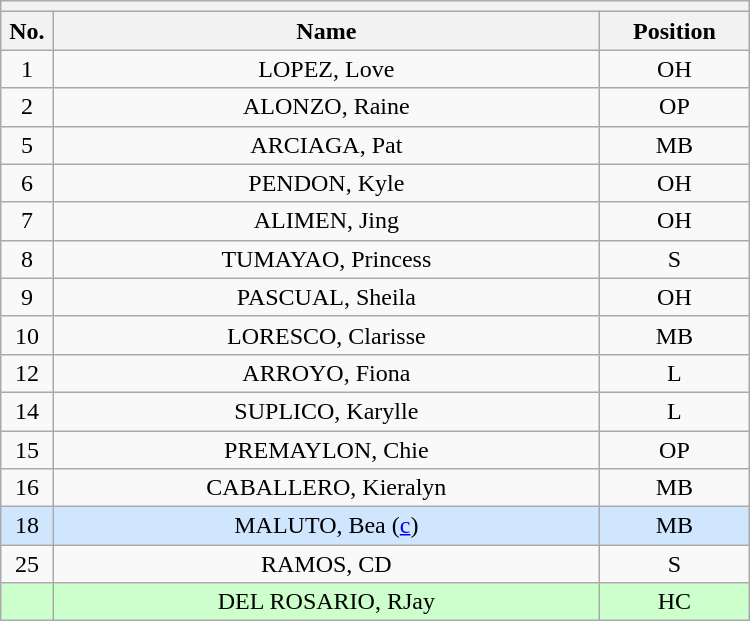<table class="wikitable mw-collapsible mw-collapsed" style="text-align:center; width:500px; border:none">
<tr>
<th style="text-align:center" colspan="3"></th>
</tr>
<tr>
<th style="width:7%">No.</th>
<th>Name</th>
<th style="width:20%">Position</th>
</tr>
<tr>
<td>1</td>
<td>LOPEZ, Love</td>
<td>OH</td>
</tr>
<tr>
<td>2</td>
<td>ALONZO, Raine</td>
<td>OP</td>
</tr>
<tr>
<td>5</td>
<td>ARCIAGA, Pat</td>
<td>MB</td>
</tr>
<tr>
<td>6</td>
<td>PENDON, Kyle</td>
<td>OH</td>
</tr>
<tr>
<td>7</td>
<td>ALIMEN, Jing</td>
<td>OH</td>
</tr>
<tr>
<td>8</td>
<td>TUMAYAO, Princess</td>
<td>S</td>
</tr>
<tr>
<td>9</td>
<td>PASCUAL, Sheila</td>
<td>OH</td>
</tr>
<tr>
<td>10</td>
<td>LORESCO, Clarisse</td>
<td>MB</td>
</tr>
<tr>
<td>12</td>
<td>ARROYO, Fiona</td>
<td>L</td>
</tr>
<tr>
<td>14</td>
<td>SUPLICO, Karylle</td>
<td>L</td>
</tr>
<tr>
<td>15</td>
<td>PREMAYLON, Chie</td>
<td>OP</td>
</tr>
<tr>
<td>16</td>
<td>CABALLERO, Kieralyn</td>
<td>MB</td>
</tr>
<tr bgcolor=#D0E6FF>
<td>18</td>
<td>MALUTO, Bea (<a href='#'>c</a>)</td>
<td>MB</td>
</tr>
<tr>
<td>25</td>
<td>RAMOS, CD</td>
<td>S</td>
</tr>
<tr bgcolor=#CCFFCC>
<td></td>
<td>DEL ROSARIO, RJay</td>
<td>HC</td>
</tr>
</table>
